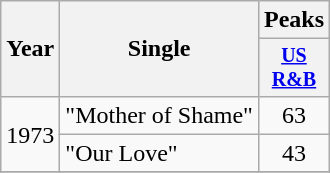<table class="wikitable" style="text-align:center;">
<tr>
<th rowspan="2">Year</th>
<th rowspan="2">Single</th>
<th colspan="1">Peaks</th>
</tr>
<tr style="font-size:smaller;">
<th width="40"><a href='#'>US<br>R&B</a><br></th>
</tr>
<tr>
<td rowspan="2">1973</td>
<td align="left">"Mother of Shame"</td>
<td>63</td>
</tr>
<tr>
<td align="left">"Our Love"</td>
<td>43</td>
</tr>
<tr>
</tr>
</table>
